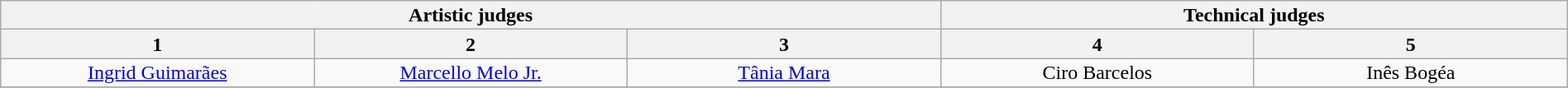<table class="wikitable" style="font-size:100%; line-height:16px; text-align:center" width="100%">
<tr>
<th colspan=3>Artistic judges</th>
<th colspan=2>Technical judges</th>
</tr>
<tr>
<th style="width:20.0%;">1</th>
<th style="width:20.0%;">2</th>
<th style="width:20.0%;">3</th>
<th style="width:20.0%;">4</th>
<th style="width:20.0%;">5</th>
</tr>
<tr>
<td><a href='#'>Ingrid Guimarães</a></td>
<td><a href='#'>Marcello Melo Jr.</a></td>
<td><a href='#'>Tânia Mara</a></td>
<td>Ciro Barcelos</td>
<td>Inês Bogéa</td>
</tr>
<tr>
</tr>
</table>
